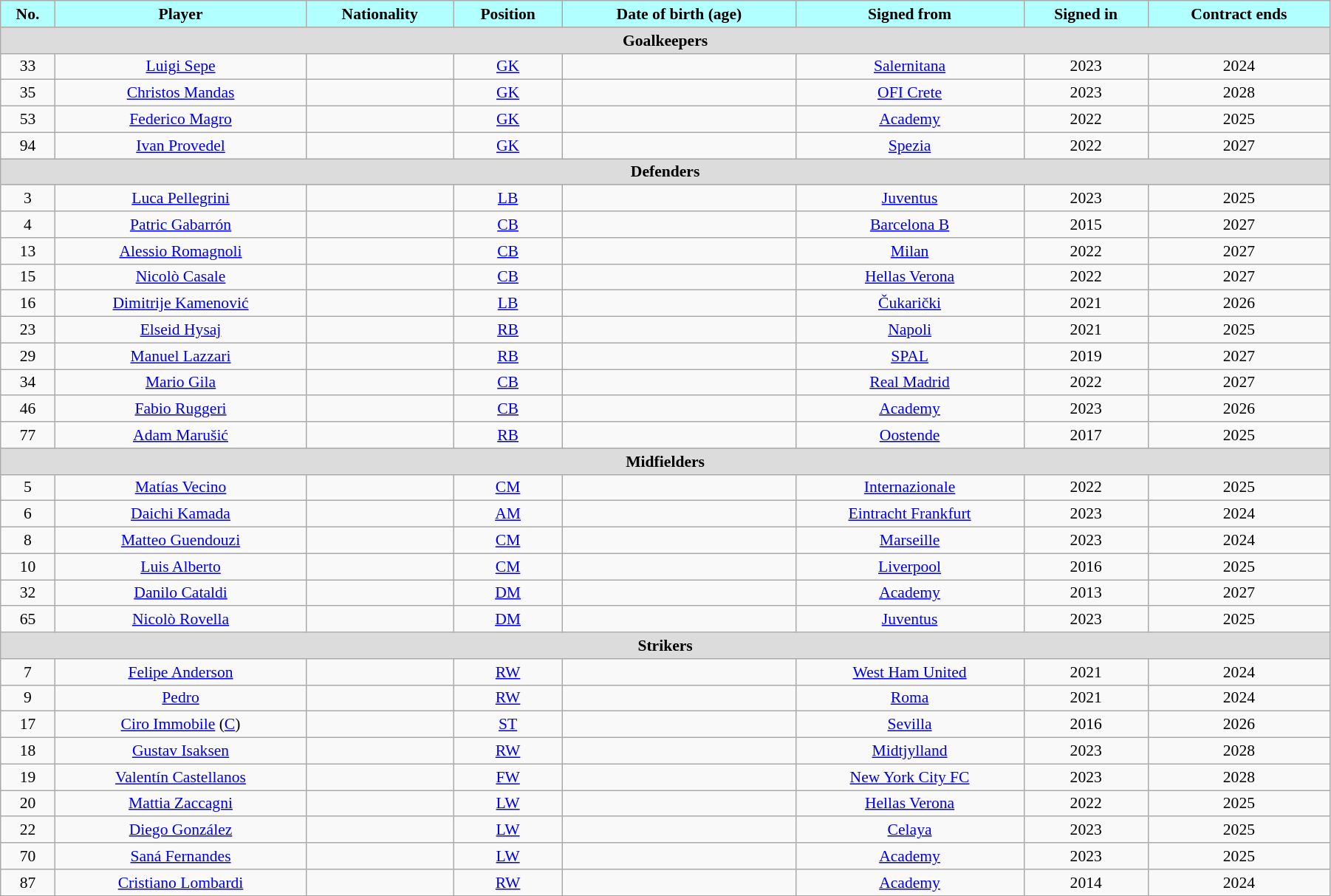<table class="wikitable"  style="text-align:center; font-size:90%; width:95%;">
<tr>
<th style="background:#B2FFFF; color:black; text-align:center;">No.</th>
<th style="background:#B2FFFF; color:black; text-align:center;">Player</th>
<th style="background:#B2FFFF; color:black; text-align:center;">Nationality</th>
<th style="background:#B2FFFF; color:black; text-align:center;">Position</th>
<th style="background:#B2FFFF; color:black; text-align:center;">Date of birth (age)</th>
<th style="background:#B2FFFF; color:black; text-align:center;">Signed from</th>
<th style="background:#B2FFFF; color:black; text-align:center;">Signed in</th>
<th style="background:#B2FFFF; color:black; text-align:center;">Contract ends</th>
</tr>
<tr>
<th colspan="10"  style="background:#dcdcdc; text-align:centre;">Goalkeepers</th>
</tr>
<tr>
<td>33</td>
<td><a href='#'>Luigi Sepe</a></td>
<td></td>
<td><a href='#'>GK</a></td>
<td></td>
<td><a href='#'>Salernitana</a></td>
<td>2023</td>
<td>2024</td>
</tr>
<tr>
<td>35</td>
<td><a href='#'>Christos Mandas</a></td>
<td></td>
<td><a href='#'>GK</a></td>
<td></td>
<td> <a href='#'>OFI Crete</a></td>
<td>2023</td>
<td>2028</td>
</tr>
<tr>
<td>53</td>
<td><a href='#'>Federico Magro</a></td>
<td></td>
<td><a href='#'>GK</a></td>
<td></td>
<td><a href='#'>Academy</a></td>
<td>2022</td>
<td>2025</td>
</tr>
<tr>
<td>94</td>
<td><a href='#'>Ivan Provedel</a></td>
<td></td>
<td><a href='#'>GK</a></td>
<td></td>
<td><a href='#'>Spezia</a></td>
<td>2022</td>
<td>2027</td>
</tr>
<tr>
<th colspan="10"  style="background:#dcdcdc; text-align:centre;">Defenders</th>
</tr>
<tr>
<td>3</td>
<td><a href='#'>Luca Pellegrini</a></td>
<td></td>
<td><a href='#'>LB</a></td>
<td></td>
<td><a href='#'>Juventus</a></td>
<td>2023</td>
<td>2025</td>
</tr>
<tr>
<td>4</td>
<td><a href='#'>Patric Gabarrón</a></td>
<td></td>
<td><a href='#'>CB</a></td>
<td></td>
<td> <a href='#'>Barcelona B</a></td>
<td>2015</td>
<td>2027</td>
</tr>
<tr>
<td>13</td>
<td><a href='#'>Alessio Romagnoli</a></td>
<td></td>
<td><a href='#'>CB</a></td>
<td></td>
<td><a href='#'>Milan</a></td>
<td>2022</td>
<td>2027</td>
</tr>
<tr>
<td>15</td>
<td><a href='#'>Nicolò Casale</a></td>
<td></td>
<td><a href='#'>CB</a></td>
<td></td>
<td><a href='#'>Hellas Verona</a></td>
<td>2022</td>
<td>2027</td>
</tr>
<tr>
<td>16</td>
<td><a href='#'>Dimitrije Kamenović</a></td>
<td></td>
<td><a href='#'>LB</a></td>
<td></td>
<td> <a href='#'>Čukarički</a></td>
<td>2021</td>
<td>2026</td>
</tr>
<tr>
<td>23</td>
<td><a href='#'>Elseid Hysaj</a></td>
<td></td>
<td><a href='#'>RB</a></td>
<td></td>
<td><a href='#'>Napoli</a></td>
<td>2021</td>
<td>2025</td>
</tr>
<tr>
<td>29</td>
<td><a href='#'>Manuel Lazzari</a></td>
<td></td>
<td><a href='#'>RB</a></td>
<td></td>
<td><a href='#'>SPAL</a></td>
<td>2019</td>
<td>2027</td>
</tr>
<tr>
<td>34</td>
<td><a href='#'>Mario Gila</a></td>
<td></td>
<td><a href='#'>CB</a></td>
<td></td>
<td> <a href='#'>Real Madrid</a></td>
<td>2022</td>
<td>2027</td>
</tr>
<tr>
<td>46</td>
<td><a href='#'>Fabio Ruggeri</a></td>
<td></td>
<td><a href='#'>CB</a></td>
<td></td>
<td><a href='#'>Academy</a></td>
<td>2023</td>
<td>2026</td>
</tr>
<tr>
<td>77</td>
<td><a href='#'>Adam Marušić</a></td>
<td></td>
<td><a href='#'>RB</a></td>
<td></td>
<td> <a href='#'>Oostende</a></td>
<td>2017</td>
<td>2025</td>
</tr>
<tr>
<th colspan="10"  style="background:#dcdcdc; text-align:centre;">Midfielders</th>
</tr>
<tr>
<td>5</td>
<td><a href='#'>Matías Vecino</a></td>
<td></td>
<td><a href='#'>CM</a></td>
<td></td>
<td><a href='#'>Internazionale</a></td>
<td>2022</td>
<td>2025</td>
</tr>
<tr>
<td>6</td>
<td><a href='#'>Daichi Kamada</a></td>
<td></td>
<td><a href='#'>AM</a></td>
<td></td>
<td> <a href='#'>Eintracht Frankfurt</a></td>
<td>2023</td>
<td>2024</td>
</tr>
<tr>
<td>8</td>
<td><a href='#'>Matteo Guendouzi</a></td>
<td></td>
<td><a href='#'>CM</a></td>
<td></td>
<td> <a href='#'>Marseille</a></td>
<td>2023</td>
<td>2024</td>
</tr>
<tr>
<td>10</td>
<td><a href='#'>Luis Alberto</a></td>
<td></td>
<td><a href='#'>CM</a></td>
<td></td>
<td> <a href='#'>Liverpool</a></td>
<td>2016</td>
<td>2025</td>
</tr>
<tr>
<td>32</td>
<td><a href='#'>Danilo Cataldi</a></td>
<td></td>
<td><a href='#'>DM</a></td>
<td></td>
<td><a href='#'>Academy</a></td>
<td>2013</td>
<td>2027</td>
</tr>
<tr>
<td>65</td>
<td><a href='#'>Nicolò Rovella</a></td>
<td></td>
<td><a href='#'>DM</a></td>
<td></td>
<td><a href='#'>Juventus</a></td>
<td>2023</td>
<td>2025</td>
</tr>
<tr>
<th colspan="10"  style="background:#dcdcdc; text-align:centre;">Strikers</th>
</tr>
<tr>
<td>7</td>
<td><a href='#'>Felipe Anderson</a></td>
<td></td>
<td><a href='#'>RW</a></td>
<td></td>
<td> <a href='#'>West Ham United</a></td>
<td>2021</td>
<td>2024</td>
</tr>
<tr>
<td>9</td>
<td><a href='#'>Pedro</a></td>
<td></td>
<td><a href='#'>RW</a></td>
<td></td>
<td><a href='#'>Roma</a></td>
<td>2021</td>
<td>2024</td>
</tr>
<tr>
<td>17</td>
<td><a href='#'>Ciro Immobile</a> (<a href='#'>C</a>)</td>
<td></td>
<td><a href='#'>ST</a></td>
<td></td>
<td> <a href='#'>Sevilla</a></td>
<td>2016</td>
<td>2026</td>
</tr>
<tr>
<td>18</td>
<td><a href='#'>Gustav Isaksen</a></td>
<td></td>
<td><a href='#'>RW</a></td>
<td></td>
<td> <a href='#'>Midtjylland</a></td>
<td>2023</td>
<td>2028</td>
</tr>
<tr>
<td>19</td>
<td><a href='#'>Valentín Castellanos</a></td>
<td></td>
<td><a href='#'>FW</a></td>
<td></td>
<td> <a href='#'>New York City FC</a></td>
<td>2023</td>
<td>2028</td>
</tr>
<tr>
<td>20</td>
<td><a href='#'>Mattia Zaccagni</a></td>
<td></td>
<td><a href='#'>LW</a></td>
<td></td>
<td><a href='#'>Hellas Verona</a></td>
<td>2022</td>
<td>2025</td>
</tr>
<tr>
<td>22</td>
<td><a href='#'>Diego González</a></td>
<td></td>
<td><a href='#'>LW</a></td>
<td></td>
<td> <a href='#'>Celaya</a></td>
<td>2023</td>
<td>2025</td>
</tr>
<tr>
<td>70</td>
<td><a href='#'>Saná Fernandes</a></td>
<td></td>
<td><a href='#'>LW</a></td>
<td></td>
<td><a href='#'>Academy</a></td>
<td>2023</td>
<td>2025</td>
</tr>
<tr>
<td>87</td>
<td><a href='#'>Cristiano Lombardi</a></td>
<td></td>
<td><a href='#'>RW</a></td>
<td></td>
<td><a href='#'>Academy</a></td>
<td>2014</td>
<td>2024</td>
</tr>
</table>
